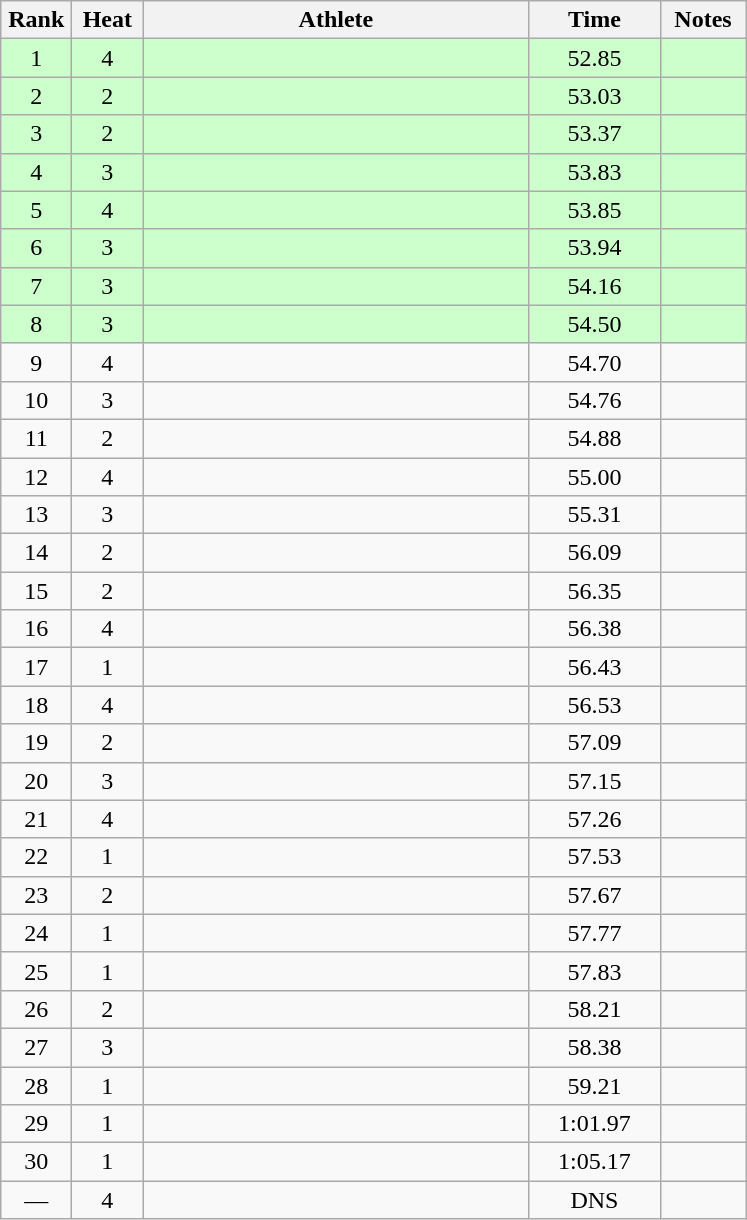<table class="wikitable" style="text-align:center">
<tr>
<th width=40>Rank</th>
<th width=40>Heat</th>
<th width=250>Athlete</th>
<th width=80>Time</th>
<th width=50>Notes</th>
</tr>
<tr bgcolor=ccffcc>
<td>1</td>
<td>4</td>
<td align=left></td>
<td>52.85</td>
<td></td>
</tr>
<tr bgcolor=ccffcc>
<td>2</td>
<td>2</td>
<td align=left></td>
<td>53.03</td>
<td></td>
</tr>
<tr bgcolor=ccffcc>
<td>3</td>
<td>2</td>
<td align=left></td>
<td>53.37</td>
<td></td>
</tr>
<tr bgcolor=ccffcc>
<td>4</td>
<td>3</td>
<td align=left></td>
<td>53.83</td>
<td></td>
</tr>
<tr bgcolor=ccffcc>
<td>5</td>
<td>4</td>
<td align=left></td>
<td>53.85</td>
<td></td>
</tr>
<tr bgcolor=ccffcc>
<td>6</td>
<td>3</td>
<td align=left></td>
<td>53.94</td>
<td></td>
</tr>
<tr bgcolor=ccffcc>
<td>7</td>
<td>3</td>
<td align=left></td>
<td>54.16</td>
<td></td>
</tr>
<tr bgcolor=ccffcc>
<td>8</td>
<td>3</td>
<td align=left></td>
<td>54.50</td>
<td></td>
</tr>
<tr>
<td>9</td>
<td>4</td>
<td align=left></td>
<td>54.70</td>
<td></td>
</tr>
<tr>
<td>10</td>
<td>3</td>
<td align=left></td>
<td>54.76</td>
<td></td>
</tr>
<tr>
<td>11</td>
<td>2</td>
<td align=left></td>
<td>54.88</td>
<td></td>
</tr>
<tr>
<td>12</td>
<td>4</td>
<td align=left></td>
<td>55.00</td>
<td></td>
</tr>
<tr>
<td>13</td>
<td>3</td>
<td align=left></td>
<td>55.31</td>
<td></td>
</tr>
<tr>
<td>14</td>
<td>2</td>
<td align=left></td>
<td>56.09</td>
<td></td>
</tr>
<tr>
<td>15</td>
<td>2</td>
<td align=left></td>
<td>56.35</td>
<td></td>
</tr>
<tr>
<td>16</td>
<td>4</td>
<td align=left></td>
<td>56.38</td>
<td></td>
</tr>
<tr>
<td>17</td>
<td>1</td>
<td align=left></td>
<td>56.43</td>
<td></td>
</tr>
<tr>
<td>18</td>
<td>4</td>
<td align=left></td>
<td>56.53</td>
<td></td>
</tr>
<tr>
<td>19</td>
<td>2</td>
<td align=left></td>
<td>57.09</td>
<td></td>
</tr>
<tr>
<td>20</td>
<td>3</td>
<td align=left></td>
<td>57.15</td>
<td></td>
</tr>
<tr>
<td>21</td>
<td>4</td>
<td align=left></td>
<td>57.26</td>
<td></td>
</tr>
<tr>
<td>22</td>
<td>1</td>
<td align=left></td>
<td>57.53</td>
<td></td>
</tr>
<tr>
<td>23</td>
<td>2</td>
<td align=left></td>
<td>57.67</td>
<td></td>
</tr>
<tr>
<td>24</td>
<td>1</td>
<td align=left></td>
<td>57.77</td>
<td></td>
</tr>
<tr>
<td>25</td>
<td>1</td>
<td align=left></td>
<td>57.83</td>
<td></td>
</tr>
<tr>
<td>26</td>
<td>2</td>
<td align=left></td>
<td>58.21</td>
<td></td>
</tr>
<tr>
<td>27</td>
<td>3</td>
<td align=left></td>
<td>58.38</td>
<td></td>
</tr>
<tr>
<td>28</td>
<td>1</td>
<td align=left></td>
<td>59.21</td>
<td></td>
</tr>
<tr>
<td>29</td>
<td>1</td>
<td align=left></td>
<td>1:01.97</td>
<td></td>
</tr>
<tr>
<td>30</td>
<td>1</td>
<td align=left></td>
<td>1:05.17</td>
<td></td>
</tr>
<tr>
<td>—</td>
<td>4</td>
<td align=left></td>
<td>DNS</td>
<td></td>
</tr>
</table>
